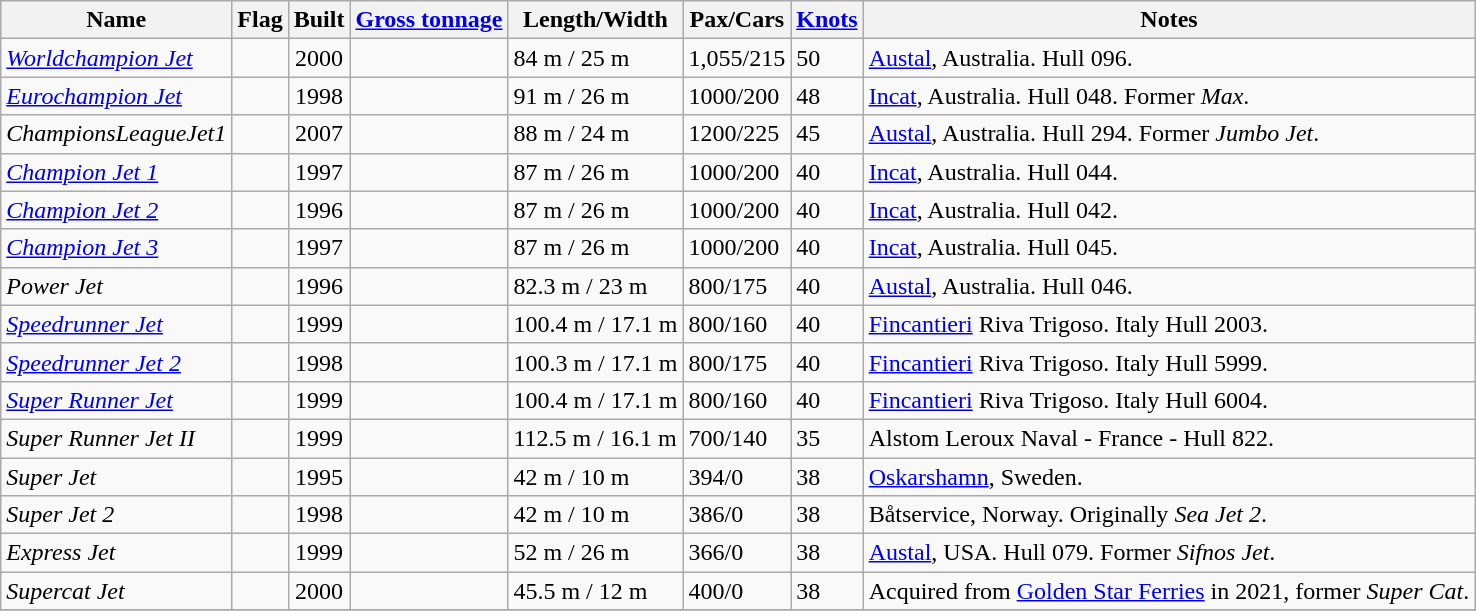<table class="wikitable sortable">
<tr>
<th>Name</th>
<th>Flag</th>
<th>Built</th>
<th><a href='#'>Gross tonnage</a></th>
<th>Length/Width</th>
<th>Pax/Cars</th>
<th><a href='#'>Knots</a></th>
<th>Notes</th>
</tr>
<tr>
<td><a href='#'><em>Worldchampion Jet</em></a></td>
<td></td>
<td align="center">2000</td>
<td></td>
<td>84 m / 25 m</td>
<td>1,055/215</td>
<td>50</td>
<td><a href='#'>Austal</a>, Australia. Hull 096.</td>
</tr>
<tr>
<td><a href='#'><em>Eurochampion Jet</em></a></td>
<td></td>
<td align="center">1998</td>
<td></td>
<td>91 m / 26 m</td>
<td>1000/200</td>
<td>48</td>
<td><a href='#'>Incat</a>, Australia. Hull 048. Former <em>Max</em>.</td>
</tr>
<tr>
<td><em>ChampionsLeagueJet1</em></td>
<td></td>
<td align="center">2007</td>
<td></td>
<td>88 m / 24 m</td>
<td>1200/225</td>
<td>45</td>
<td><a href='#'>Austal</a>, Australia. Hull 294. Former <em>Jumbo Jet</em>.</td>
</tr>
<tr>
<td><a href='#'><em>Champion Jet 1</em></a></td>
<td></td>
<td align="center">1997</td>
<td></td>
<td>87 m / 26 m</td>
<td>1000/200</td>
<td>40</td>
<td><a href='#'>Incat</a>, Australia. Hull 044.</td>
</tr>
<tr>
<td><a href='#'><em>Champion Jet 2</em></a></td>
<td></td>
<td align="center">1996</td>
<td></td>
<td>87 m / 26 m</td>
<td>1000/200</td>
<td>40</td>
<td><a href='#'>Incat</a>, Australia. Hull 042.</td>
</tr>
<tr>
<td><a href='#'><em>Champion Jet 3</em></a></td>
<td></td>
<td align="center">1997</td>
<td></td>
<td>87 m / 26 m</td>
<td>1000/200</td>
<td>40</td>
<td><a href='#'>Incat</a>, Australia. Hull 045.</td>
</tr>
<tr>
<td><em>Power Jet</em></td>
<td></td>
<td align="center">1996</td>
<td></td>
<td>82.3 m / 23 m</td>
<td>800/175</td>
<td>40</td>
<td><a href='#'>Austal</a>, Australia. Hull 046.</td>
</tr>
<tr>
<td><em><a href='#'>Speedrunner Jet</a></em></td>
<td></td>
<td align="Center">1999</td>
<td></td>
<td>100.4 m / 17.1 m</td>
<td>800/160</td>
<td>40</td>
<td><a href='#'>Fincantieri</a> Riva Trigoso. Italy Hull 2003.</td>
</tr>
<tr>
<td><a href='#'><em>Speedrunner Jet 2</em></a></td>
<td></td>
<td align="Center">1998</td>
<td></td>
<td>100.3 m / 17.1 m</td>
<td>800/175</td>
<td>40</td>
<td><a href='#'>Fincantieri</a> Riva Trigoso. Italy Hull 5999.</td>
</tr>
<tr>
<td><em><a href='#'>Super Runner Jet</a></em></td>
<td></td>
<td align="Center">1999</td>
<td></td>
<td>100.4 m / 17.1 m</td>
<td>800/160</td>
<td>40</td>
<td><a href='#'>Fincantieri</a> Riva Trigoso. Italy Hull 6004.</td>
</tr>
<tr>
<td><em>Super Runner Jet II</em></td>
<td></td>
<td align="Center">1999</td>
<td></td>
<td>112.5 m / 16.1 m</td>
<td>700/140</td>
<td>35</td>
<td>Alstom Leroux Naval - France - Hull 822.</td>
</tr>
<tr>
<td><em>Super Jet</em></td>
<td></td>
<td align="center">1995</td>
<td></td>
<td>42 m / 10 m</td>
<td>394/0</td>
<td>38</td>
<td><a href='#'>Oskarshamn</a>, Sweden.</td>
</tr>
<tr>
<td><em>Super Jet 2</em></td>
<td></td>
<td align="center">1998</td>
<td></td>
<td>42 m / 10 m</td>
<td>386/0</td>
<td>38</td>
<td>Båtservice, Norway. Originally <em>Sea Jet 2</em>.</td>
</tr>
<tr>
<td><em>Express Jet</em></td>
<td></td>
<td align="center">1999</td>
<td></td>
<td>52 m / 26 m</td>
<td>366/0</td>
<td>38</td>
<td><a href='#'>Austal</a>, USA. Hull 079. Former <em>Sifnos Jet</em>.</td>
</tr>
<tr>
<td><em>Supercat Jet</em></td>
<td></td>
<td align="Center">2000</td>
<td></td>
<td>45.5 m / 12 m</td>
<td>400/0</td>
<td>38</td>
<td>Acquired from <a href='#'>Golden Star Ferries</a> in 2021, former <em>Super Cat</em>.</td>
</tr>
<tr>
</tr>
</table>
